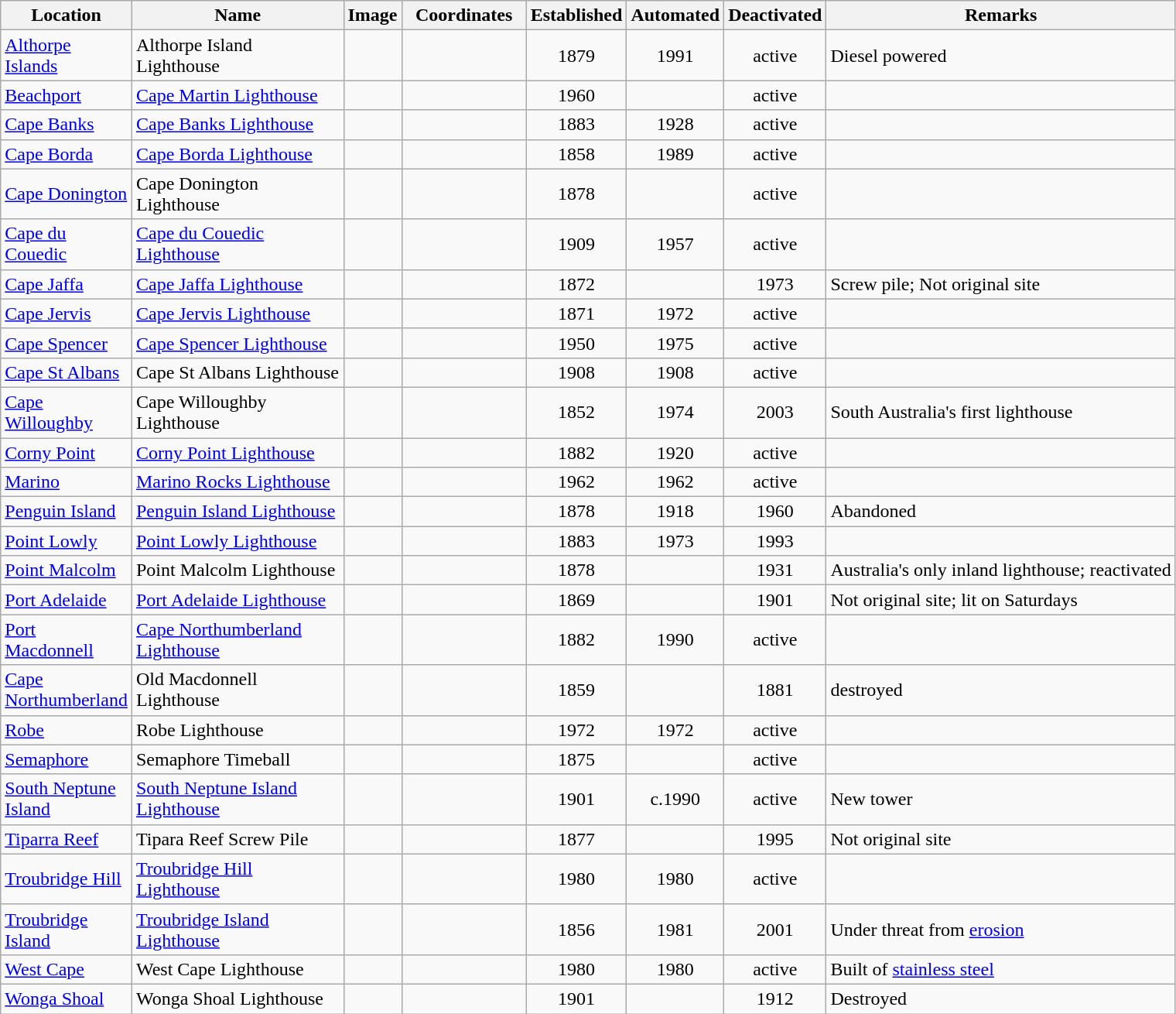<table class="wikitable sortable">
<tr>
<th width="100">Location</th>
<th width="175">Name</th>
<th class="unsortable">Image</th>
<th width="100">Coordinates</th>
<th>Established</th>
<th>Automated</th>
<th>Deactivated</th>
<th>Remarks</th>
</tr>
<tr>
<td><a href='#'>Althorpe Islands</a></td>
<td>Althorpe Island Lighthouse</td>
<td></td>
<td></td>
<td style="text-align: center;">1879</td>
<td style="text-align: center;">1991</td>
<td style="text-align: center;">active</td>
<td>Diesel powered</td>
</tr>
<tr>
<td><a href='#'>Beachport</a></td>
<td><a href='#'>Cape Martin Lighthouse</a></td>
<td></td>
<td></td>
<td style="text-align: center;">1960</td>
<td></td>
<td style="text-align: center;">active</td>
<td></td>
</tr>
<tr>
<td><a href='#'>Cape Banks</a></td>
<td><a href='#'>Cape Banks Lighthouse</a></td>
<td></td>
<td></td>
<td style="text-align: center;">1883</td>
<td style="text-align: center;">1928</td>
<td style="text-align: center;">active</td>
<td></td>
</tr>
<tr>
<td><a href='#'>Cape Borda</a></td>
<td><a href='#'>Cape Borda Lighthouse</a></td>
<td></td>
<td></td>
<td style="text-align: center;">1858</td>
<td style="text-align: center;">1989</td>
<td style="text-align: center;">active</td>
<td></td>
</tr>
<tr>
<td><a href='#'>Cape Donington</a></td>
<td>Cape Donington Lighthouse</td>
<td></td>
<td></td>
<td style="text-align: center;">1878</td>
<td></td>
<td style="text-align: center;">active</td>
<td></td>
</tr>
<tr>
<td><a href='#'>Cape du Couedic</a></td>
<td><a href='#'>Cape du Couedic Lighthouse</a></td>
<td></td>
<td></td>
<td style="text-align: center;">1909</td>
<td style="text-align: center;">1957</td>
<td style="text-align: center;">active</td>
<td></td>
</tr>
<tr>
<td><a href='#'>Cape Jaffa</a></td>
<td><a href='#'>Cape Jaffa Lighthouse</a></td>
<td></td>
<td></td>
<td style="text-align: center;">1872</td>
<td></td>
<td style="text-align: center;">1973</td>
<td>Screw pile; Not original site</td>
</tr>
<tr>
<td><a href='#'>Cape Jervis</a></td>
<td><a href='#'>Cape Jervis Lighthouse</a></td>
<td></td>
<td></td>
<td style="text-align: center;">1871</td>
<td style="text-align: center;">1972</td>
<td style="text-align: center;">active</td>
<td></td>
</tr>
<tr>
<td><a href='#'>Cape Spencer</a></td>
<td><a href='#'>Cape Spencer Lighthouse</a></td>
<td></td>
<td></td>
<td style="text-align: center;">1950</td>
<td style="text-align: center;">1975</td>
<td style="text-align: center;">active</td>
<td></td>
</tr>
<tr>
<td><a href='#'>Cape St Albans</a></td>
<td>Cape St Albans Lighthouse</td>
<td></td>
<td></td>
<td style="text-align: center;">1908</td>
<td style="text-align: center;">1908</td>
<td style="text-align: center;">active</td>
<td></td>
</tr>
<tr>
<td><a href='#'>Cape Willoughby</a></td>
<td>Cape Willoughby Lighthouse</td>
<td></td>
<td></td>
<td style="text-align: center;">1852</td>
<td style="text-align: center;">1974</td>
<td style="text-align: center;">2003</td>
<td>South Australia's first lighthouse</td>
</tr>
<tr>
<td><a href='#'>Corny Point</a></td>
<td><a href='#'>Corny Point Lighthouse</a></td>
<td></td>
<td></td>
<td style="text-align: center;">1882</td>
<td style="text-align: center;">1920</td>
<td style="text-align: center;">active</td>
<td></td>
</tr>
<tr>
<td><a href='#'>Marino</a></td>
<td><a href='#'>Marino Rocks Lighthouse</a></td>
<td></td>
<td></td>
<td style="text-align: center;">1962</td>
<td style="text-align: center;">1962</td>
<td style="text-align: center;">active</td>
<td></td>
</tr>
<tr>
<td><a href='#'>Penguin Island</a></td>
<td><a href='#'>Penguin Island Lighthouse</a></td>
<td></td>
<td></td>
<td style="text-align: center;">1878</td>
<td style="text-align: center;">1918</td>
<td style="text-align: center;">1960</td>
<td>Abandoned</td>
</tr>
<tr>
<td><a href='#'>Point Lowly</a></td>
<td><a href='#'>Point Lowly Lighthouse</a></td>
<td></td>
<td></td>
<td style="text-align: center;">1883</td>
<td style="text-align: center;">1973</td>
<td style="text-align: center;">1993</td>
<td></td>
</tr>
<tr>
<td><a href='#'>Point Malcolm</a></td>
<td>Point Malcolm Lighthouse</td>
<td></td>
<td></td>
<td style="text-align: center;">1878</td>
<td></td>
<td style="text-align: center;">1931</td>
<td>Australia's only inland lighthouse; reactivated</td>
</tr>
<tr>
<td><a href='#'>Port Adelaide</a></td>
<td><a href='#'>Port Adelaide Lighthouse</a></td>
<td></td>
<td></td>
<td style="text-align: center;">1869</td>
<td></td>
<td style="text-align: center;">1901</td>
<td>Not original site; lit on Saturdays</td>
</tr>
<tr>
<td><a href='#'>Port Macdonnell</a></td>
<td><a href='#'>Cape Northumberland Lighthouse</a></td>
<td></td>
<td></td>
<td style="text-align: center;">1882</td>
<td style="text-align: center;">1990</td>
<td style="text-align: center;">active</td>
<td></td>
</tr>
<tr>
<td><a href='#'>Cape Northumberland</a></td>
<td>Old Macdonnell Lighthouse</td>
<td></td>
<td></td>
<td style="text-align: center;">1859</td>
<td></td>
<td style="text-align: center;">1881</td>
<td>destroyed</td>
</tr>
<tr>
<td><a href='#'>Robe</a></td>
<td>Robe Lighthouse</td>
<td></td>
<td></td>
<td style="text-align: center;">1972</td>
<td style="text-align: center;">1972</td>
<td style="text-align: center;">active</td>
<td></td>
</tr>
<tr>
<td><a href='#'>Semaphore</a></td>
<td>Semaphore Timeball</td>
<td></td>
<td></td>
<td style="text-align: center;">1875</td>
<td style="text-align: center;"></td>
<td style="text-align: center;">active</td>
<td></td>
</tr>
<tr>
<td><a href='#'>South Neptune Island</a></td>
<td><a href='#'>South Neptune Island Lighthouse</a></td>
<td></td>
<td></td>
<td style="text-align: center;">1901</td>
<td style="text-align: center;">c.1990</td>
<td style="text-align: center;">active</td>
<td>New tower</td>
</tr>
<tr>
<td><a href='#'>Tiparra Reef</a></td>
<td>Tipara Reef Screw Pile</td>
<td></td>
<td></td>
<td style="text-align: center;">1877</td>
<td></td>
<td style="text-align: center;">1995</td>
<td>Not original site</td>
</tr>
<tr>
<td><a href='#'>Troubridge Hill</a></td>
<td><a href='#'>Troubridge Hill Lighthouse</a></td>
<td></td>
<td></td>
<td style="text-align: center;">1980</td>
<td style="text-align: center;">1980</td>
<td style="text-align: center;">active</td>
<td></td>
</tr>
<tr>
<td><a href='#'>Troubridge Island</a></td>
<td><a href='#'>Troubridge Island Lighthouse</a></td>
<td></td>
<td></td>
<td style="text-align: center;">1856</td>
<td style="text-align: center;">1981</td>
<td style="text-align: center;">2001</td>
<td>Under threat from <a href='#'>erosion</a></td>
</tr>
<tr>
<td><a href='#'>West Cape</a></td>
<td>West Cape Lighthouse</td>
<td></td>
<td></td>
<td style="text-align: center;">1980</td>
<td style="text-align: center;">1980</td>
<td style="text-align: center;">active</td>
<td>Built of <a href='#'>stainless steel</a></td>
</tr>
<tr>
<td><a href='#'>Wonga Shoal</a></td>
<td>Wonga Shoal Lighthouse</td>
<td></td>
<td></td>
<td style="text-align: center;">1901</td>
<td></td>
<td style="text-align: center;">1912</td>
<td>Destroyed</td>
</tr>
</table>
